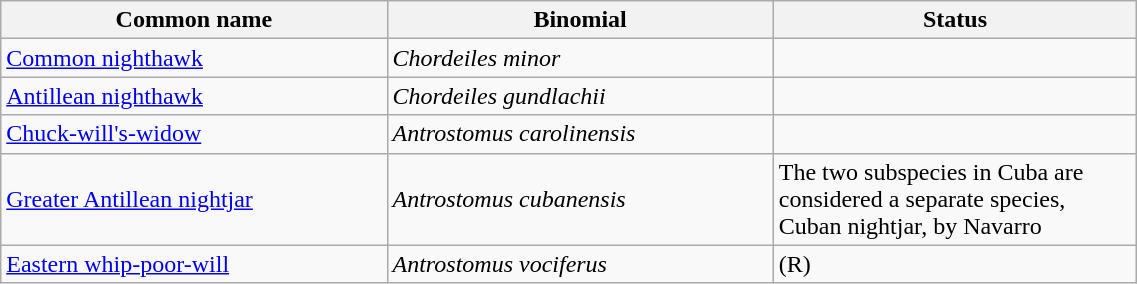<table width=60% class="wikitable">
<tr>
<th width=34%>Common name</th>
<th width=34%>Binomial</th>
<th width=32%>Status</th>
</tr>
<tr>
<td><a href='#'>Common nighthawk</a></td>
<td><em>Chordeiles minor</em></td>
<td></td>
</tr>
<tr>
<td><a href='#'>Antillean nighthawk</a></td>
<td><em>Chordeiles gundlachii</em></td>
<td></td>
</tr>
<tr>
<td><a href='#'>Chuck-will's-widow</a></td>
<td><em>Antrostomus carolinensis</em></td>
<td></td>
</tr>
<tr>
<td><a href='#'>Greater Antillean nightjar</a></td>
<td><em>Antrostomus cubanensis</em></td>
<td>The two subspecies in Cuba are considered a separate species, Cuban nightjar, by Navarro</td>
</tr>
<tr>
<td><a href='#'>Eastern whip-poor-will</a></td>
<td><em>Antrostomus vociferus</em></td>
<td>(R)</td>
</tr>
</table>
